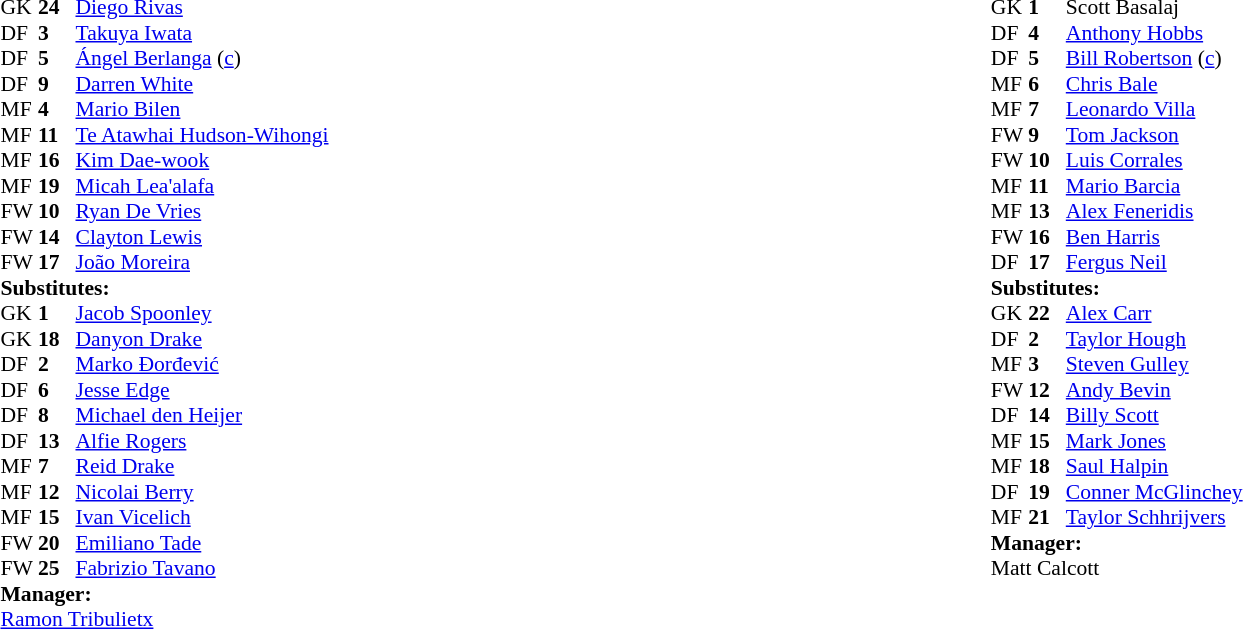<table width=100%>
<tr>
<td valign=top width=50%><br><table style="font-size:90%" cellspacing=0 cellpadding=0 align=center>
<tr>
<th width=25></th>
<th width=25></th>
</tr>
<tr>
<td>GK</td>
<td><strong>24</strong></td>
<td> <a href='#'>Diego Rivas</a></td>
</tr>
<tr>
<td>DF</td>
<td><strong>3</strong></td>
<td> <a href='#'>Takuya Iwata</a></td>
</tr>
<tr>
<td>DF</td>
<td><strong>5</strong></td>
<td> <a href='#'>Ángel Berlanga</a> (<a href='#'>c</a>)</td>
</tr>
<tr>
<td>DF</td>
<td><strong>9</strong></td>
<td> <a href='#'>Darren White</a></td>
</tr>
<tr>
<td>MF</td>
<td><strong>4</strong></td>
<td> <a href='#'>Mario Bilen</a></td>
<td></td>
</tr>
<tr>
<td>MF</td>
<td><strong>11</strong></td>
<td> <a href='#'>Te Atawhai Hudson-Wihongi</a> </td>
<td></td>
</tr>
<tr>
<td>MF</td>
<td><strong>16</strong></td>
<td> <a href='#'>Kim Dae-wook</a></td>
</tr>
<tr>
<td>MF</td>
<td><strong>19</strong></td>
<td> <a href='#'>Micah Lea'alafa</a></td>
</tr>
<tr>
<td>FW</td>
<td><strong>10</strong></td>
<td> <a href='#'>Ryan De Vries</a></td>
</tr>
<tr>
<td>FW</td>
<td><strong>14</strong></td>
<td> <a href='#'>Clayton Lewis</a></td>
</tr>
<tr>
<td>FW</td>
<td><strong>17</strong></td>
<td> <a href='#'>João Moreira</a></td>
<td></td>
<td></td>
</tr>
<tr>
<td colspan=3><strong>Substitutes:</strong></td>
</tr>
<tr>
<td>GK</td>
<td><strong>1</strong></td>
<td> <a href='#'>Jacob Spoonley</a></td>
</tr>
<tr>
<td>GK</td>
<td><strong>18</strong></td>
<td> <a href='#'>Danyon Drake</a></td>
</tr>
<tr>
<td>DF</td>
<td><strong>2</strong></td>
<td> <a href='#'>Marko Đorđević</a></td>
</tr>
<tr>
<td>DF</td>
<td><strong>6</strong></td>
<td> <a href='#'>Jesse Edge</a></td>
</tr>
<tr>
<td>DF</td>
<td><strong>8</strong></td>
<td> <a href='#'>Michael den Heijer</a></td>
</tr>
<tr>
<td>DF</td>
<td><strong>13</strong></td>
<td> <a href='#'>Alfie Rogers</a></td>
</tr>
<tr>
<td>MF</td>
<td><strong>7</strong></td>
<td> <a href='#'>Reid Drake</a></td>
</tr>
<tr>
<td>MF</td>
<td><strong>12</strong></td>
<td> <a href='#'>Nicolai Berry</a></td>
</tr>
<tr>
<td>MF</td>
<td><strong>15</strong></td>
<td> <a href='#'>Ivan Vicelich</a></td>
</tr>
<tr>
<td>FW</td>
<td><strong>20</strong></td>
<td> <a href='#'>Emiliano Tade</a></td>
<td></td>
<td></td>
</tr>
<tr>
<td>FW</td>
<td><strong>25</strong></td>
<td> <a href='#'>Fabrizio Tavano</a></td>
</tr>
<tr>
<td colspan=3><strong>Manager:</strong></td>
</tr>
<tr>
<td colspan=4> <a href='#'>Ramon Tribulietx</a></td>
</tr>
</table>
</td>
<td valign=top></td>
<td valign=top width=50%><br><table style="font-size:90%" cellspacing=0 cellpadding=0 align=center>
<tr>
<th width=25></th>
<th width=25></th>
</tr>
<tr>
<td>GK</td>
<td><strong>1</strong></td>
<td> Scott Basalaj</td>
</tr>
<tr>
<td>DF</td>
<td><strong>4</strong></td>
<td> <a href='#'>Anthony Hobbs</a></td>
<td></td>
</tr>
<tr>
<td>DF</td>
<td><strong>5</strong></td>
<td> <a href='#'>Bill Robertson</a> (<a href='#'>c</a>)</td>
</tr>
<tr>
<td>MF</td>
<td><strong>6</strong></td>
<td> <a href='#'>Chris Bale</a></td>
<td></td>
</tr>
<tr>
<td>MF</td>
<td><strong>7</strong></td>
<td> <a href='#'>Leonardo Villa</a></td>
</tr>
<tr>
<td>FW</td>
<td><strong>9</strong></td>
<td> <a href='#'>Tom Jackson</a></td>
</tr>
<tr>
<td>FW</td>
<td><strong>10</strong></td>
<td> <a href='#'>Luis Corrales</a></td>
<td></td>
<td></td>
</tr>
<tr>
<td>MF</td>
<td><strong>11</strong></td>
<td> <a href='#'>Mario Barcia</a></td>
<td></td>
<td></td>
</tr>
<tr>
<td>MF</td>
<td><strong>13</strong></td>
<td> <a href='#'>Alex Feneridis</a></td>
<td></td>
</tr>
<tr>
<td>FW</td>
<td><strong>16</strong></td>
<td> <a href='#'>Ben Harris</a></td>
<td></td>
<td></td>
</tr>
<tr>
<td>DF</td>
<td><strong>17</strong></td>
<td> <a href='#'>Fergus Neil</a></td>
</tr>
<tr>
<td colspan=3><strong>Substitutes:</strong></td>
</tr>
<tr>
<td>GK</td>
<td><strong>22</strong></td>
<td> <a href='#'>Alex Carr</a></td>
</tr>
<tr>
<td>DF</td>
<td><strong>2</strong></td>
<td> <a href='#'>Taylor Hough</a></td>
</tr>
<tr>
<td>MF</td>
<td><strong>3</strong></td>
<td> <a href='#'>Steven Gulley</a></td>
<td></td>
<td></td>
</tr>
<tr>
<td>FW</td>
<td><strong>12</strong></td>
<td> <a href='#'>Andy Bevin</a></td>
<td></td>
<td></td>
</tr>
<tr>
<td>DF</td>
<td><strong>14</strong></td>
<td> <a href='#'>Billy Scott</a></td>
</tr>
<tr>
<td>MF</td>
<td><strong>15</strong></td>
<td> <a href='#'>Mark Jones</a></td>
</tr>
<tr>
<td>MF</td>
<td><strong>18</strong></td>
<td> <a href='#'>Saul Halpin</a></td>
<td></td>
<td></td>
</tr>
<tr>
<td>DF</td>
<td><strong>19</strong></td>
<td> <a href='#'>Conner McGlinchey</a></td>
</tr>
<tr>
<td>MF</td>
<td><strong>21</strong></td>
<td> <a href='#'>Taylor Schhrijvers</a></td>
</tr>
<tr>
<td colspan=3><strong>Manager:</strong></td>
</tr>
<tr>
<td colspan=4> Matt Calcott</td>
</tr>
</table>
</td>
</tr>
</table>
